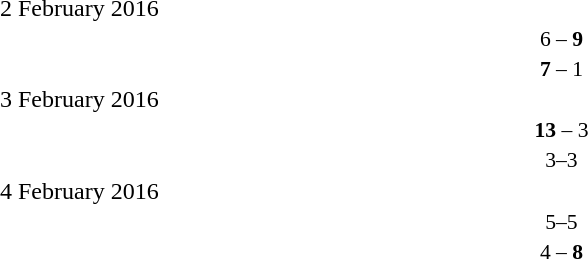<table style="width:70%;" cellspacing="1">
<tr>
<th width=35%></th>
<th width=15%></th>
<th></th>
</tr>
<tr>
<td>2 February 2016</td>
</tr>
<tr style=font-size:90%>
<td align=right></td>
<td align=center>6 – <strong>9</strong></td>
<td><strong></strong></td>
</tr>
<tr style=font-size:90%>
<td align=right><strong></strong></td>
<td align=center><strong>7</strong> – 1</td>
<td></td>
</tr>
<tr>
<td>3 February 2016</td>
</tr>
<tr style=font-size:90%>
<td align=right><strong></strong></td>
<td align=center><strong>13</strong> – 3</td>
<td></td>
</tr>
<tr style=font-size:90%>
<td align=right></td>
<td align=center>3–3</td>
<td></td>
</tr>
<tr>
<td>4 February 2016</td>
</tr>
<tr style=font-size:90%>
<td align=right></td>
<td align=center>5–5</td>
<td></td>
</tr>
<tr style=font-size:90%>
<td align=right></td>
<td align=center>4 – <strong>8</strong></td>
<td><strong></strong></td>
</tr>
</table>
